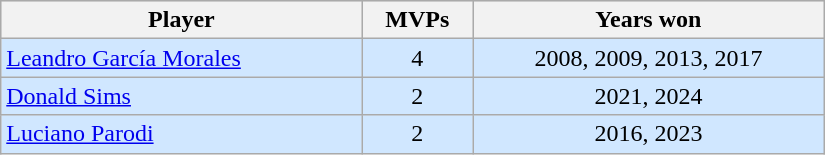<table class="wikitable sortable"  style="text-align:left" width="550px">
<tr align=center bgcolor=#DDDDDD style="color:Black;">
<th><strong>Player</strong></th>
<th><strong>MVPs</strong></th>
<th><strong>Years won</strong></th>
</tr>
<tr align=left bgcolor=#D0E7FF>
<td> <a href='#'>Leandro García Morales</a></td>
<td align=center>4</td>
<td align=center>2008, 2009, 2013, 2017</td>
</tr>
<tr align=left bgcolor=#D0E7FF>
<td> <a href='#'>Donald Sims</a></td>
<td align=center>2</td>
<td align=center>2021, 2024</td>
</tr>
<tr align=left bgcolor=#D0E7FF>
<td> <a href='#'>Luciano Parodi</a></td>
<td align=center>2</td>
<td align=center>2016, 2023</td>
</tr>
</table>
